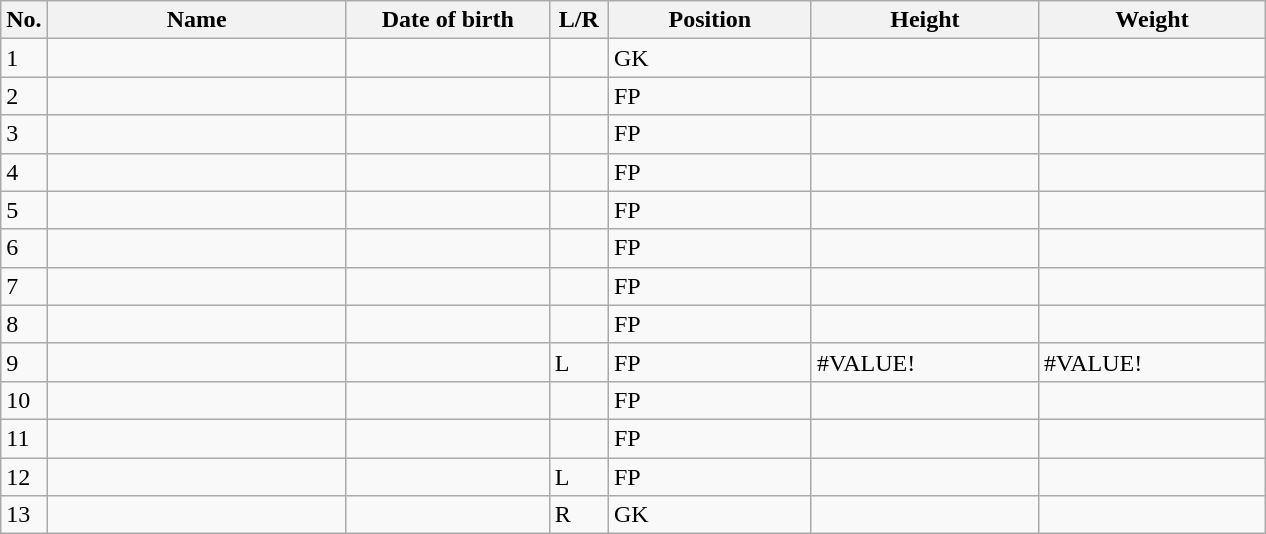<table class=wikitable sortable style=font-size:100%; text-align:center;>
<tr>
<th>No.</th>
<th style=width:12em>Name</th>
<th style=width:8em>Date of birth</th>
<th style=width:2em>L/R</th>
<th style=width:8em>Position</th>
<th style=width:9em>Height</th>
<th style=width:9em>Weight</th>
</tr>
<tr>
<td>1</td>
<td align=left></td>
<td></td>
<td></td>
<td>GK</td>
<td></td>
<td></td>
</tr>
<tr>
<td>2</td>
<td align=left></td>
<td></td>
<td></td>
<td>FP</td>
<td></td>
<td></td>
</tr>
<tr>
<td>3</td>
<td align=left></td>
<td></td>
<td></td>
<td>FP</td>
<td></td>
<td></td>
</tr>
<tr>
<td>4</td>
<td align=left></td>
<td></td>
<td></td>
<td>FP</td>
<td></td>
<td></td>
</tr>
<tr>
<td>5</td>
<td align=left></td>
<td></td>
<td></td>
<td>FP</td>
<td></td>
<td></td>
</tr>
<tr>
<td>6</td>
<td align=left></td>
<td></td>
<td></td>
<td>FP</td>
<td></td>
<td></td>
</tr>
<tr>
<td>7</td>
<td align=left></td>
<td></td>
<td></td>
<td>FP</td>
<td></td>
<td></td>
</tr>
<tr>
<td>8</td>
<td align=left></td>
<td></td>
<td></td>
<td>FP</td>
<td></td>
<td></td>
</tr>
<tr>
<td>9</td>
<td align=left></td>
<td></td>
<td>L</td>
<td>FP</td>
<td>#VALUE!</td>
<td>#VALUE!</td>
</tr>
<tr>
<td>10</td>
<td align=left></td>
<td></td>
<td></td>
<td>FP</td>
<td></td>
<td></td>
</tr>
<tr>
<td>11</td>
<td align=left></td>
<td></td>
<td></td>
<td>FP</td>
<td></td>
<td></td>
</tr>
<tr>
<td>12</td>
<td align=left></td>
<td></td>
<td>L</td>
<td>FP</td>
<td></td>
<td></td>
</tr>
<tr>
<td>13</td>
<td align=left></td>
<td></td>
<td>R</td>
<td>GK</td>
<td></td>
<td></td>
</tr>
</table>
